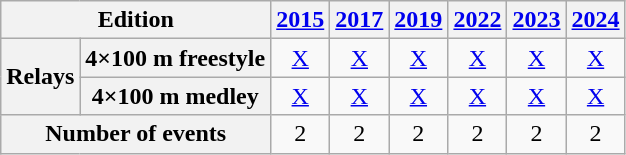<table class="wikitable" style="text-size:95%; text-align:center">
<tr>
<th colspan="2">Edition</th>
<th><a href='#'>2015</a></th>
<th><a href='#'>2017</a></th>
<th><a href='#'>2019</a></th>
<th><a href='#'>2022</a></th>
<th><a href='#'>2023</a></th>
<th><a href='#'>2024</a></th>
</tr>
<tr>
<th rowspan="2">Relays</th>
<th>4×100 m freestyle</th>
<td><a href='#'>X</a></td>
<td><a href='#'>X</a></td>
<td><a href='#'>X</a></td>
<td><a href='#'>X</a></td>
<td><a href='#'>X</a></td>
<td><a href='#'>X</a></td>
</tr>
<tr>
<th>4×100 m medley</th>
<td><a href='#'>X</a></td>
<td><a href='#'>X</a></td>
<td><a href='#'>X</a></td>
<td><a href='#'>X</a></td>
<td><a href='#'>X</a></td>
<td><a href='#'>X</a></td>
</tr>
<tr>
<th colspan="2">Number of events</th>
<td>2</td>
<td>2</td>
<td>2</td>
<td>2</td>
<td>2</td>
<td>2</td>
</tr>
</table>
